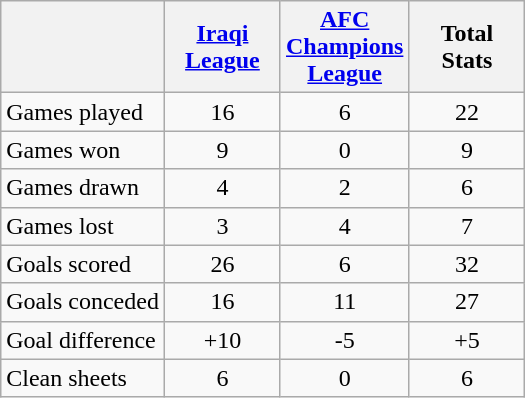<table class="wikitable" style="text-align: center;">
<tr>
<th></th>
<th style="width:70px;"><a href='#'>Iraqi League</a></th>
<th style="width:70px;"><a href='#'>AFC Champions League</a></th>
<th style="width:70px;">Total Stats</th>
</tr>
<tr>
<td align=left>Games played</td>
<td>16</td>
<td>6</td>
<td>22</td>
</tr>
<tr>
<td align=left>Games won</td>
<td>9</td>
<td>0</td>
<td>9</td>
</tr>
<tr>
<td align=left>Games drawn</td>
<td>4</td>
<td>2</td>
<td>6</td>
</tr>
<tr>
<td align=left>Games lost</td>
<td>3</td>
<td>4</td>
<td>7</td>
</tr>
<tr>
<td align=left>Goals scored</td>
<td>26</td>
<td>6</td>
<td>32</td>
</tr>
<tr>
<td align=left>Goals conceded</td>
<td>16</td>
<td>11</td>
<td>27</td>
</tr>
<tr>
<td align=left>Goal difference</td>
<td>+10</td>
<td>-5</td>
<td>+5</td>
</tr>
<tr>
<td align=left>Clean sheets</td>
<td>6</td>
<td>0</td>
<td>6</td>
</tr>
</table>
